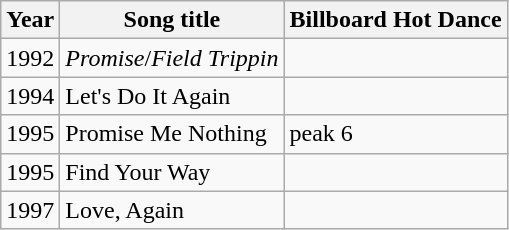<table class="wikitable">
<tr>
<th>Year</th>
<th>Song title</th>
<th>Billboard Hot Dance</th>
</tr>
<tr>
<td>1992</td>
<td><em>Promise</em>/<em>Field Trippin<strong></td>
<td></td>
</tr>
<tr>
<td>1994</td>
<td></em>Let's Do It Again<em></td>
<td></td>
</tr>
<tr>
<td>1995</td>
<td></em>Promise Me Nothing<em></td>
<td>peak 6</td>
</tr>
<tr>
<td>1995</td>
<td></em>Find Your Way<em></td>
<td></td>
</tr>
<tr>
<td>1997</td>
<td></em>Love, Again<em></td>
<td></td>
</tr>
</table>
